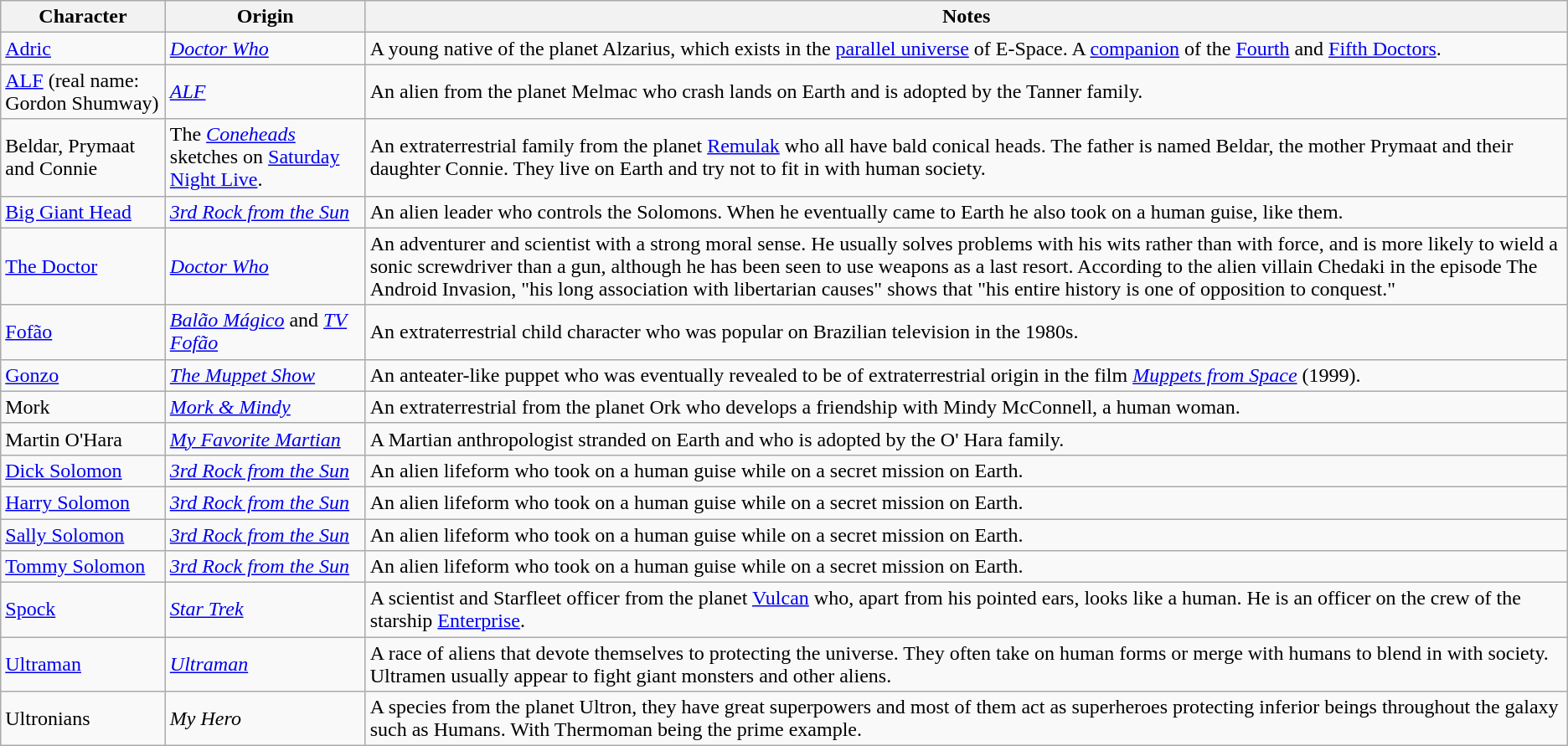<table class="wikitable sortable">
<tr>
<th>Character</th>
<th>Origin</th>
<th>Notes</th>
</tr>
<tr>
<td><a href='#'>Adric</a></td>
<td><em><a href='#'>Doctor Who</a></em></td>
<td>A young native of the planet Alzarius, which exists in the <a href='#'>parallel universe</a> of E-Space. A <a href='#'>companion</a> of the <a href='#'>Fourth</a> and <a href='#'>Fifth Doctors</a>.</td>
</tr>
<tr>
<td><a href='#'>ALF</a> (real name: Gordon Shumway)</td>
<td><em><a href='#'>ALF</a></em></td>
<td>An alien from the planet Melmac who crash lands on Earth and is adopted by the Tanner family.</td>
</tr>
<tr>
<td>Beldar, Prymaat and Connie</td>
<td>The <em><a href='#'>Coneheads</a></em> sketches on <a href='#'>Saturday Night Live</a>.</td>
<td>An extraterrestrial family from the planet <a href='#'>Remulak</a> who all have bald conical heads. The father is named Beldar, the mother Prymaat and their daughter Connie. They live on Earth and try not to fit in with human society.</td>
</tr>
<tr>
<td><a href='#'>Big Giant Head</a></td>
<td><em><a href='#'>3rd Rock from the Sun</a></em></td>
<td>An alien leader who controls the Solomons. When he eventually came to Earth he also took on a human guise, like them.</td>
</tr>
<tr>
<td><a href='#'>The Doctor</a></td>
<td><em><a href='#'>Doctor Who</a></em></td>
<td>An adventurer and scientist with a strong moral sense. He usually solves problems with his wits rather than with force, and is more likely to wield a sonic screwdriver than a gun, although he has been seen to use weapons as a last resort. According to the alien villain Chedaki in the episode The Android Invasion, "his long association with libertarian causes" shows that "his entire history is one of opposition to conquest."</td>
</tr>
<tr>
<td><a href='#'>Fofão</a></td>
<td><em><a href='#'>Balão Mágico</a></em> and <em><a href='#'>TV Fofão</a></em></td>
<td>An extraterrestrial child character who was popular on Brazilian television in the 1980s.</td>
</tr>
<tr>
<td><a href='#'>Gonzo</a></td>
<td><em><a href='#'>The Muppet Show</a></em></td>
<td>An anteater-like puppet who was eventually revealed to be of extraterrestrial origin in the film <em><a href='#'>Muppets from Space</a></em> (1999).</td>
</tr>
<tr>
<td>Mork</td>
<td><em><a href='#'>Mork & Mindy</a></em></td>
<td>An extraterrestrial from the planet Ork who develops a friendship with Mindy McConnell, a human woman.</td>
</tr>
<tr>
<td>Martin O'Hara</td>
<td><em><a href='#'>My Favorite Martian</a></em></td>
<td>A Martian anthropologist stranded on Earth and who is adopted by the O' Hara family.</td>
</tr>
<tr>
<td><a href='#'>Dick Solomon</a></td>
<td><em><a href='#'>3rd Rock from the Sun</a></em></td>
<td>An alien lifeform who took on a human guise while on a secret mission on Earth.</td>
</tr>
<tr>
<td><a href='#'>Harry Solomon</a></td>
<td><em><a href='#'>3rd Rock from the Sun</a></em></td>
<td>An alien lifeform who took on a human guise while on a secret mission on Earth.</td>
</tr>
<tr>
<td><a href='#'>Sally Solomon</a></td>
<td><em><a href='#'>3rd Rock from the Sun</a></em></td>
<td>An alien lifeform who took on a human guise while on a secret mission on Earth.</td>
</tr>
<tr>
<td><a href='#'>Tommy Solomon</a></td>
<td><em><a href='#'>3rd Rock from the Sun</a></em></td>
<td>An alien lifeform who took on a human guise while on a secret mission on Earth.</td>
</tr>
<tr>
<td><a href='#'>Spock</a></td>
<td><em><a href='#'>Star Trek</a></em></td>
<td>A scientist and Starfleet officer from the planet <a href='#'>Vulcan</a> who, apart from his pointed ears, looks like a human. He is an officer on the crew of the starship <a href='#'>Enterprise</a>.</td>
</tr>
<tr>
<td><a href='#'>Ultraman</a></td>
<td><em><a href='#'>Ultraman</a></em></td>
<td>A race of aliens that devote themselves to protecting the universe. They often take on human forms or merge with humans to blend in with society. Ultramen usually appear to fight giant monsters and other aliens.</td>
</tr>
<tr>
<td>Ultronians</td>
<td><em>My Hero</em></td>
<td>A species from the planet Ultron, they have great superpowers and most of them act as superheroes protecting inferior beings throughout the galaxy such as Humans. With Thermoman being the prime example.</td>
</tr>
</table>
